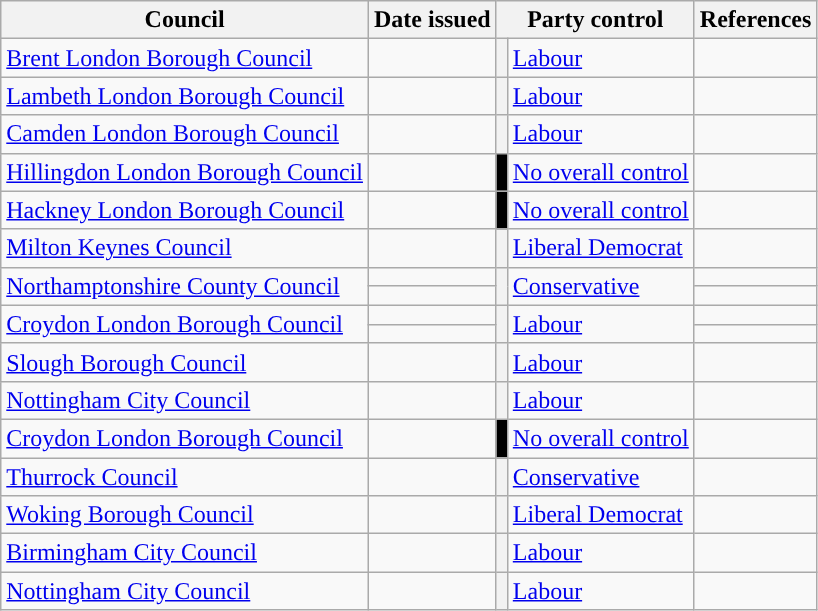<table class="wikitable sortable">
<tr>
<th>Council</th>
<th>Date issued</th>
<th colspan=2>Party control</th>
<th>References</th>
</tr>
<tr>
<td><a href='#'>Brent London Borough Council</a></td>
<td></td>
<th style="background: "></th>
<td><a href='#'>Labour</a></td>
<td></td>
</tr>
<tr>
<td><a href='#'>Lambeth London Borough Council</a></td>
<td></td>
<th style="background: "></th>
<td><a href='#'>Labour</a></td>
<td></td>
</tr>
<tr>
<td><a href='#'>Camden London Borough Council</a></td>
<td></td>
<th style="background: "></th>
<td><a href='#'>Labour</a></td>
<td></td>
</tr>
<tr>
<td><a href='#'>Hillingdon London Borough Council</a></td>
<td></td>
<th style="background:#000;"></th>
<td><a href='#'>No overall control</a></td>
<td></td>
</tr>
<tr>
<td><a href='#'>Hackney London Borough Council</a></td>
<td></td>
<th style="background:#000;"></th>
<td><a href='#'>No overall control</a></td>
<td></td>
</tr>
<tr>
<td><a href='#'>Milton Keynes Council</a></td>
<td></td>
<th style="background: "></th>
<td><a href='#'>Liberal Democrat</a></td>
<td></td>
</tr>
<tr>
<td rowspan=2><a href='#'>Northamptonshire County Council</a></td>
<td></td>
<th rowspan=2 style="background: "></th>
<td rowspan=2><a href='#'>Conservative</a></td>
<td></td>
</tr>
<tr>
<td></td>
<td></td>
</tr>
<tr>
<td rowspan=2><a href='#'>Croydon London Borough Council</a></td>
<td></td>
<th rowspan=2 style="background: "></th>
<td rowspan=2><a href='#'>Labour</a></td>
<td></td>
</tr>
<tr>
<td></td>
<td></td>
</tr>
<tr>
<td><a href='#'>Slough Borough Council</a></td>
<td></td>
<th style="background: "></th>
<td><a href='#'>Labour</a></td>
<td></td>
</tr>
<tr>
<td><a href='#'>Nottingham City Council</a></td>
<td></td>
<th style="background: "></th>
<td><a href='#'>Labour</a></td>
<td></td>
</tr>
<tr>
<td><a href='#'>Croydon London Borough Council</a></td>
<td></td>
<th style="background:#000;"></th>
<td><a href='#'>No overall control</a></td>
<td></td>
</tr>
<tr>
<td><a href='#'>Thurrock Council</a></td>
<td></td>
<th style="background: "></th>
<td><a href='#'>Conservative</a></td>
<td></td>
</tr>
<tr>
<td><a href='#'>Woking Borough Council</a></td>
<td></td>
<th style="background: "></th>
<td><a href='#'>Liberal Democrat</a></td>
<td></td>
</tr>
<tr>
<td><a href='#'>Birmingham City Council</a></td>
<td></td>
<th style="background: "></th>
<td><a href='#'>Labour</a></td>
<td></td>
</tr>
<tr>
<td><a href='#'>Nottingham City Council</a></td>
<td></td>
<th style="background: "></th>
<td><a href='#'>Labour</a></td>
<td></td>
</tr>
</table>
